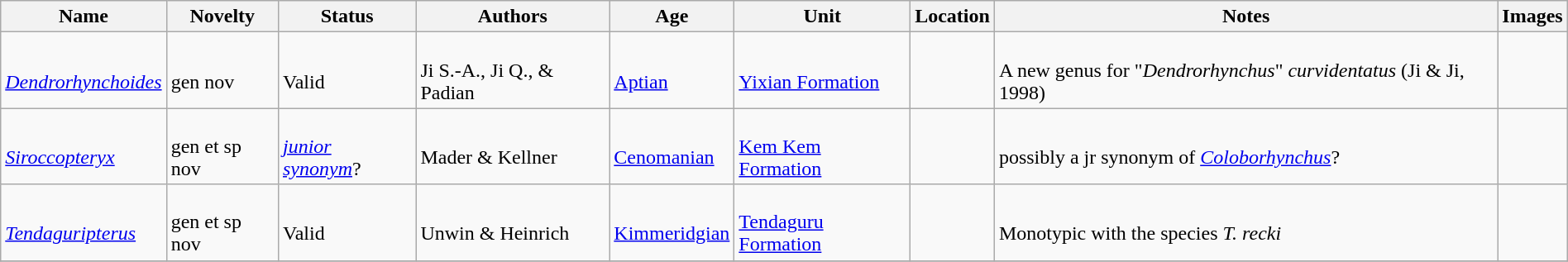<table class="wikitable sortable" align="center" width="100%">
<tr>
<th>Name</th>
<th>Novelty</th>
<th>Status</th>
<th>Authors</th>
<th>Age</th>
<th>Unit</th>
<th>Location</th>
<th>Notes</th>
<th>Images</th>
</tr>
<tr>
<td><br><em><a href='#'>Dendrorhynchoides</a></em></td>
<td><br>gen nov</td>
<td><br>Valid</td>
<td><br>Ji S.-A., Ji Q., & Padian</td>
<td><br><a href='#'>Aptian</a></td>
<td><br><a href='#'>Yixian Formation</a></td>
<td><br></td>
<td><br>A new genus for "<em>Dendrorhynchus</em>" <em>curvidentatus</em> (Ji & Ji, 1998)</td>
<td></td>
</tr>
<tr>
<td><br><em><a href='#'>Siroccopteryx</a></em></td>
<td><br>gen et sp nov</td>
<td><br><em><a href='#'>junior synonym</a></em>?</td>
<td><br>Mader & Kellner</td>
<td><br><a href='#'>Cenomanian</a></td>
<td><br><a href='#'>Kem Kem Formation</a></td>
<td><br></td>
<td><br>possibly a jr synonym of <em><a href='#'>Coloborhynchus</a></em>?</td>
<td></td>
</tr>
<tr>
<td><br><em><a href='#'>Tendaguripterus</a></em></td>
<td><br>gen et sp nov</td>
<td><br>Valid</td>
<td><br>Unwin & Heinrich</td>
<td><br><a href='#'>Kimmeridgian</a></td>
<td><br><a href='#'>Tendaguru Formation</a></td>
<td><br></td>
<td><br>Monotypic with the species <em>T. recki</em></td>
<td></td>
</tr>
<tr>
</tr>
</table>
